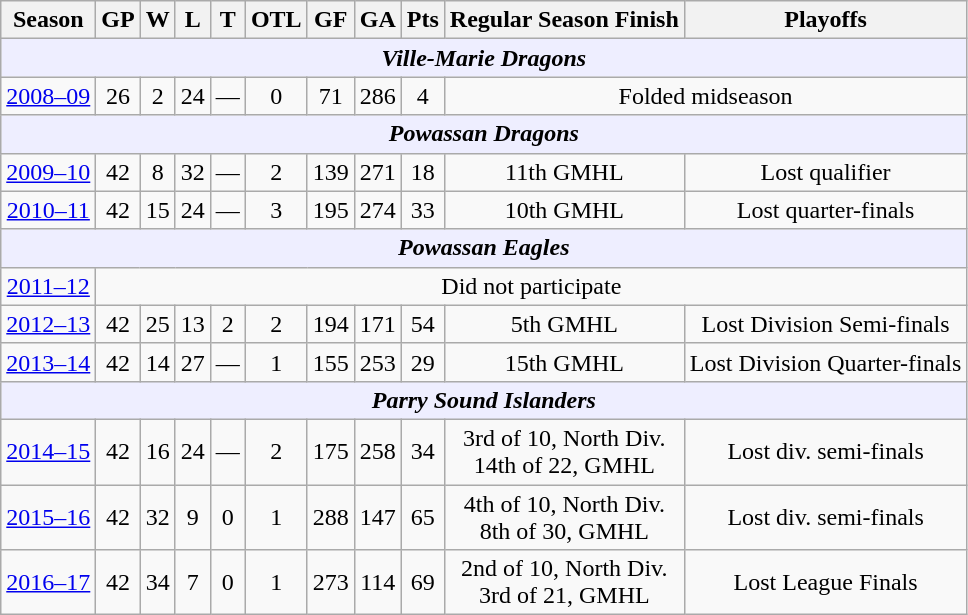<table class="wikitable" style="text-align:center">
<tr>
<th>Season</th>
<th>GP</th>
<th>W</th>
<th>L</th>
<th>T</th>
<th>OTL</th>
<th>GF</th>
<th>GA</th>
<th>Pts</th>
<th>Regular Season Finish</th>
<th>Playoffs</th>
</tr>
<tr bgcolor="#eeeeff">
<td colspan="11"><strong><em>Ville-Marie Dragons</em></strong></td>
</tr>
<tr>
<td><a href='#'>2008–09</a></td>
<td>26</td>
<td>2</td>
<td>24</td>
<td>—</td>
<td>0</td>
<td>71</td>
<td>286</td>
<td>4</td>
<td colspan=2>Folded midseason</td>
</tr>
<tr bgcolor="#eeeeff">
<td colspan="11"><strong><em>Powassan Dragons</em></strong></td>
</tr>
<tr>
<td><a href='#'>2009–10</a></td>
<td>42</td>
<td>8</td>
<td>32</td>
<td>—</td>
<td>2</td>
<td>139</td>
<td>271</td>
<td>18</td>
<td>11th GMHL</td>
<td>Lost qualifier</td>
</tr>
<tr>
<td><a href='#'>2010–11</a></td>
<td>42</td>
<td>15</td>
<td>24</td>
<td>—</td>
<td>3</td>
<td>195</td>
<td>274</td>
<td>33</td>
<td>10th GMHL</td>
<td>Lost quarter-finals</td>
</tr>
<tr bgcolor="#eeeeff">
<td colspan="11"><strong><em>Powassan Eagles</em></strong></td>
</tr>
<tr>
<td><a href='#'>2011–12</a></td>
<td colspan="11">Did not participate</td>
</tr>
<tr>
<td><a href='#'>2012–13</a></td>
<td>42</td>
<td>25</td>
<td>13</td>
<td>2</td>
<td>2</td>
<td>194</td>
<td>171</td>
<td>54</td>
<td>5th GMHL</td>
<td>Lost Division Semi-finals</td>
</tr>
<tr>
<td><a href='#'>2013–14</a></td>
<td>42</td>
<td>14</td>
<td>27</td>
<td>—</td>
<td>1</td>
<td>155</td>
<td>253</td>
<td>29</td>
<td>15th GMHL</td>
<td>Lost Division Quarter-finals</td>
</tr>
<tr bgcolor="#eeeeff">
<td colspan="11"><strong><em>Parry Sound Islanders</em></strong></td>
</tr>
<tr>
<td><a href='#'>2014–15</a></td>
<td>42</td>
<td>16</td>
<td>24</td>
<td>—</td>
<td>2</td>
<td>175</td>
<td>258</td>
<td>34</td>
<td>3rd of 10, North Div.<br>14th of 22, GMHL</td>
<td>Lost div. semi-finals</td>
</tr>
<tr>
<td><a href='#'>2015–16</a></td>
<td>42</td>
<td>32</td>
<td>9</td>
<td>0</td>
<td>1</td>
<td>288</td>
<td>147</td>
<td>65</td>
<td>4th of 10, North Div.<br>8th of 30, GMHL</td>
<td>Lost div. semi-finals</td>
</tr>
<tr>
<td><a href='#'>2016–17</a></td>
<td>42</td>
<td>34</td>
<td>7</td>
<td>0</td>
<td>1</td>
<td>273</td>
<td>114</td>
<td>69</td>
<td>2nd of 10, North Div.<br>3rd of 21, GMHL</td>
<td>Lost League Finals</td>
</tr>
</table>
